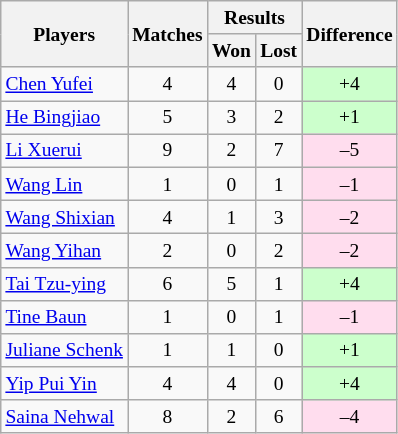<table class=wikitable style="text-align:center; font-size:small">
<tr>
<th rowspan="2">Players</th>
<th rowspan="2">Matches</th>
<th colspan="2">Results</th>
<th rowspan="2">Difference</th>
</tr>
<tr>
<th>Won</th>
<th>Lost</th>
</tr>
<tr>
<td align="left"> <a href='#'>Chen Yufei</a></td>
<td>4</td>
<td>4</td>
<td>0</td>
<td bgcolor="#ccffcc">+4</td>
</tr>
<tr>
<td align="left"> <a href='#'>He Bingjiao</a></td>
<td>5</td>
<td>3</td>
<td>2</td>
<td bgcolor="#ccffcc">+1</td>
</tr>
<tr>
<td align="left"> <a href='#'>Li Xuerui</a></td>
<td>9</td>
<td>2</td>
<td>7</td>
<td bgcolor="#ffddee">–5</td>
</tr>
<tr>
<td align="left"> <a href='#'>Wang Lin</a></td>
<td>1</td>
<td>0</td>
<td>1</td>
<td bgcolor="#ffddee">–1</td>
</tr>
<tr>
<td align="left"> <a href='#'>Wang Shixian</a></td>
<td>4</td>
<td>1</td>
<td>3</td>
<td bgcolor="#ffddee">–2</td>
</tr>
<tr>
<td align="left"> <a href='#'>Wang Yihan</a></td>
<td>2</td>
<td>0</td>
<td>2</td>
<td bgcolor="#ffddee">–2</td>
</tr>
<tr>
<td align="left"> <a href='#'>Tai Tzu-ying</a></td>
<td>6</td>
<td>5</td>
<td>1</td>
<td bgcolor="#ccffcc">+4</td>
</tr>
<tr>
<td align="left"> <a href='#'>Tine Baun</a></td>
<td>1</td>
<td>0</td>
<td>1</td>
<td bgcolor="#ffddee">–1</td>
</tr>
<tr>
<td align="left"> <a href='#'>Juliane Schenk</a></td>
<td>1</td>
<td>1</td>
<td>0</td>
<td bgcolor="#ccffcc">+1</td>
</tr>
<tr>
<td align="left"> <a href='#'>Yip Pui Yin</a></td>
<td>4</td>
<td>4</td>
<td>0</td>
<td bgcolor="#ccffcc">+4</td>
</tr>
<tr>
<td align="left"> <a href='#'>Saina Nehwal</a></td>
<td>8</td>
<td>2</td>
<td>6</td>
<td bgcolor="#ffddee">–4</td>
</tr>
</table>
